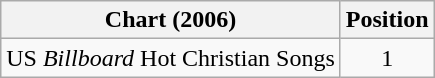<table class="wikitable">
<tr>
<th>Chart (2006)</th>
<th>Position</th>
</tr>
<tr>
<td align="left">US <em>Billboard</em> Hot Christian Songs</td>
<td align="center">1</td>
</tr>
</table>
